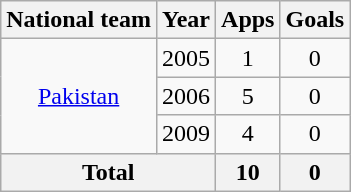<table class="wikitable" style="text-align:center">
<tr>
<th>National team</th>
<th>Year</th>
<th>Apps</th>
<th>Goals</th>
</tr>
<tr>
<td rowspan="3"><a href='#'>Pakistan</a></td>
<td>2005</td>
<td>1</td>
<td>0</td>
</tr>
<tr>
<td>2006</td>
<td>5</td>
<td>0</td>
</tr>
<tr>
<td>2009</td>
<td>4</td>
<td>0</td>
</tr>
<tr>
<th colspan="2">Total</th>
<th>10</th>
<th>0</th>
</tr>
</table>
